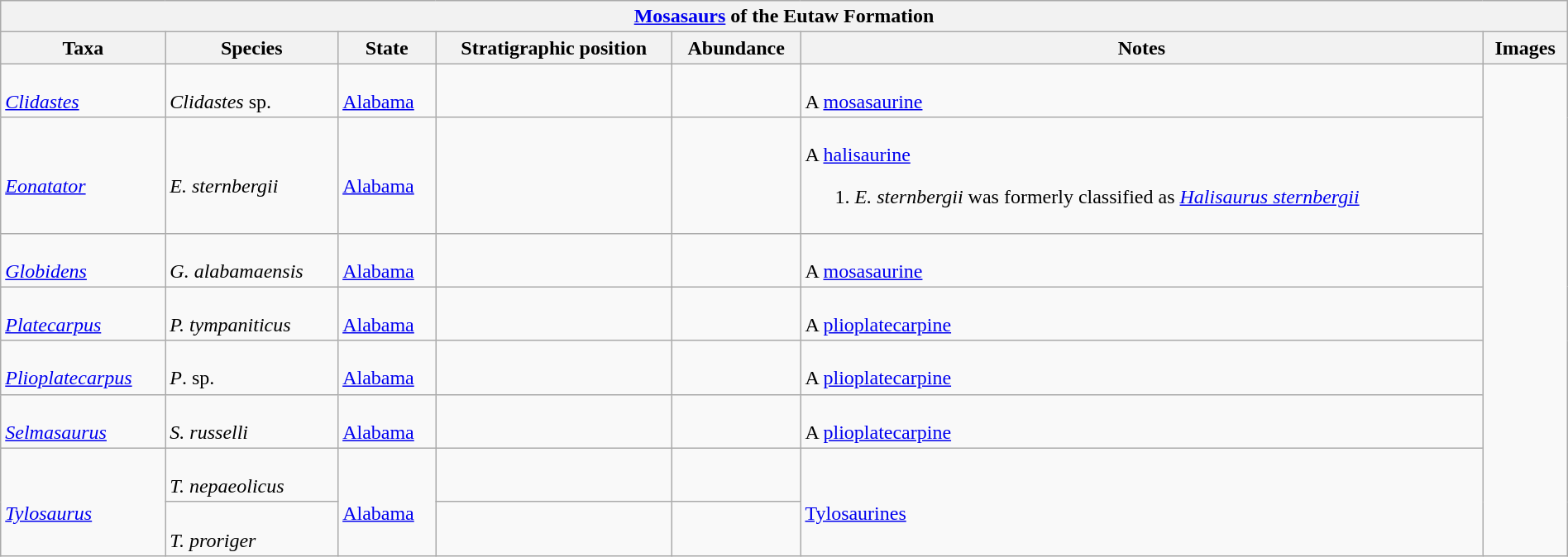<table class="wikitable" align="center" width="100%">
<tr>
<th colspan="7" align="center"><strong><a href='#'>Mosasaurs</a> of the Eutaw Formation</strong></th>
</tr>
<tr>
<th>Taxa</th>
<th>Species</th>
<th>State</th>
<th>Stratigraphic position</th>
<th>Abundance</th>
<th>Notes</th>
<th>Images</th>
</tr>
<tr>
<td><br><em><a href='#'>Clidastes</a></em></td>
<td><br><em>Clidastes</em> sp.</td>
<td><br><a href='#'>Alabama</a></td>
<td></td>
<td></td>
<td><br>A <a href='#'>mosasaurine</a></td>
<td rowspan="99"><br>

</td>
</tr>
<tr>
<td><br><em><a href='#'>Eonatator</a></em></td>
<td><br><em>E. sternbergii</em></td>
<td><br><a href='#'>Alabama</a></td>
<td></td>
<td></td>
<td><br>A <a href='#'>halisaurine</a><ol><li><em>E. sternbergii</em> was formerly classified as <em><a href='#'>Halisaurus sternbergii</a></em></li></ol></td>
</tr>
<tr>
<td><br><em><a href='#'>Globidens</a></em></td>
<td><br><em>G. alabamaensis</em></td>
<td><br><a href='#'>Alabama</a></td>
<td></td>
<td></td>
<td><br>A <a href='#'>mosasaurine</a></td>
</tr>
<tr>
<td><br><em><a href='#'>Platecarpus</a></em></td>
<td><br><em>P. tympaniticus</em></td>
<td><br><a href='#'>Alabama</a></td>
<td></td>
<td></td>
<td><br>A <a href='#'>plioplatecarpine</a></td>
</tr>
<tr>
<td><br><em><a href='#'>Plioplatecarpus</a></em></td>
<td><br><em>P</em>. sp.</td>
<td><br><a href='#'>Alabama</a></td>
<td></td>
<td></td>
<td><br>A <a href='#'>plioplatecarpine</a></td>
</tr>
<tr>
<td><br><em><a href='#'>Selmasaurus</a></em></td>
<td><br><em>S. russelli</em></td>
<td><br><a href='#'>Alabama</a></td>
<td></td>
<td></td>
<td><br>A <a href='#'>plioplatecarpine</a></td>
</tr>
<tr>
<td rowspan="2"><br><em><a href='#'>Tylosaurus</a></em></td>
<td><br><em>T. nepaeolicus</em></td>
<td rowspan="2"><br><a href='#'>Alabama</a></td>
<td></td>
<td></td>
<td rowspan="2"><br><a href='#'>Tylosaurines</a></td>
</tr>
<tr>
<td><br><em>T. proriger</em></td>
<td></td>
<td></td>
</tr>
</table>
